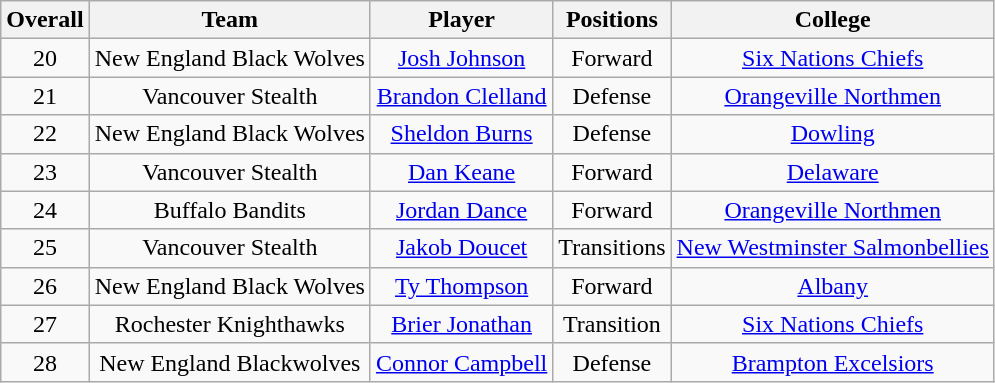<table class="wikitable" style="text-align:center">
<tr>
<th>Overall</th>
<th>Team</th>
<th>Player</th>
<th>Positions</th>
<th>College</th>
</tr>
<tr>
<td>20</td>
<td>New England Black Wolves</td>
<td><a href='#'>Josh Johnson</a></td>
<td>Forward</td>
<td><a href='#'>Six Nations Chiefs</a></td>
</tr>
<tr>
<td>21</td>
<td>Vancouver Stealth</td>
<td><a href='#'>Brandon Clelland</a></td>
<td>Defense</td>
<td><a href='#'>Orangeville Northmen</a></td>
</tr>
<tr>
<td>22</td>
<td>New England Black Wolves</td>
<td><a href='#'>Sheldon Burns</a></td>
<td>Defense</td>
<td><a href='#'>Dowling</a></td>
</tr>
<tr>
<td>23</td>
<td>Vancouver Stealth</td>
<td><a href='#'>Dan Keane</a></td>
<td>Forward</td>
<td><a href='#'>Delaware</a></td>
</tr>
<tr>
<td>24</td>
<td>Buffalo Bandits</td>
<td><a href='#'>Jordan Dance</a></td>
<td>Forward</td>
<td><a href='#'>Orangeville Northmen</a></td>
</tr>
<tr>
<td>25</td>
<td>Vancouver Stealth</td>
<td><a href='#'>Jakob Doucet</a></td>
<td>Transitions</td>
<td><a href='#'>New Westminster Salmonbellies</a></td>
</tr>
<tr>
<td>26</td>
<td>New England Black Wolves</td>
<td><a href='#'>Ty Thompson</a></td>
<td>Forward</td>
<td><a href='#'>Albany</a></td>
</tr>
<tr>
<td>27</td>
<td>Rochester Knighthawks</td>
<td><a href='#'>Brier Jonathan</a></td>
<td>Transition</td>
<td><a href='#'>Six Nations Chiefs</a></td>
</tr>
<tr>
<td>28</td>
<td>New England Blackwolves</td>
<td><a href='#'>Connor Campbell</a></td>
<td>Defense</td>
<td><a href='#'>Brampton Excelsiors</a></td>
</tr>
</table>
